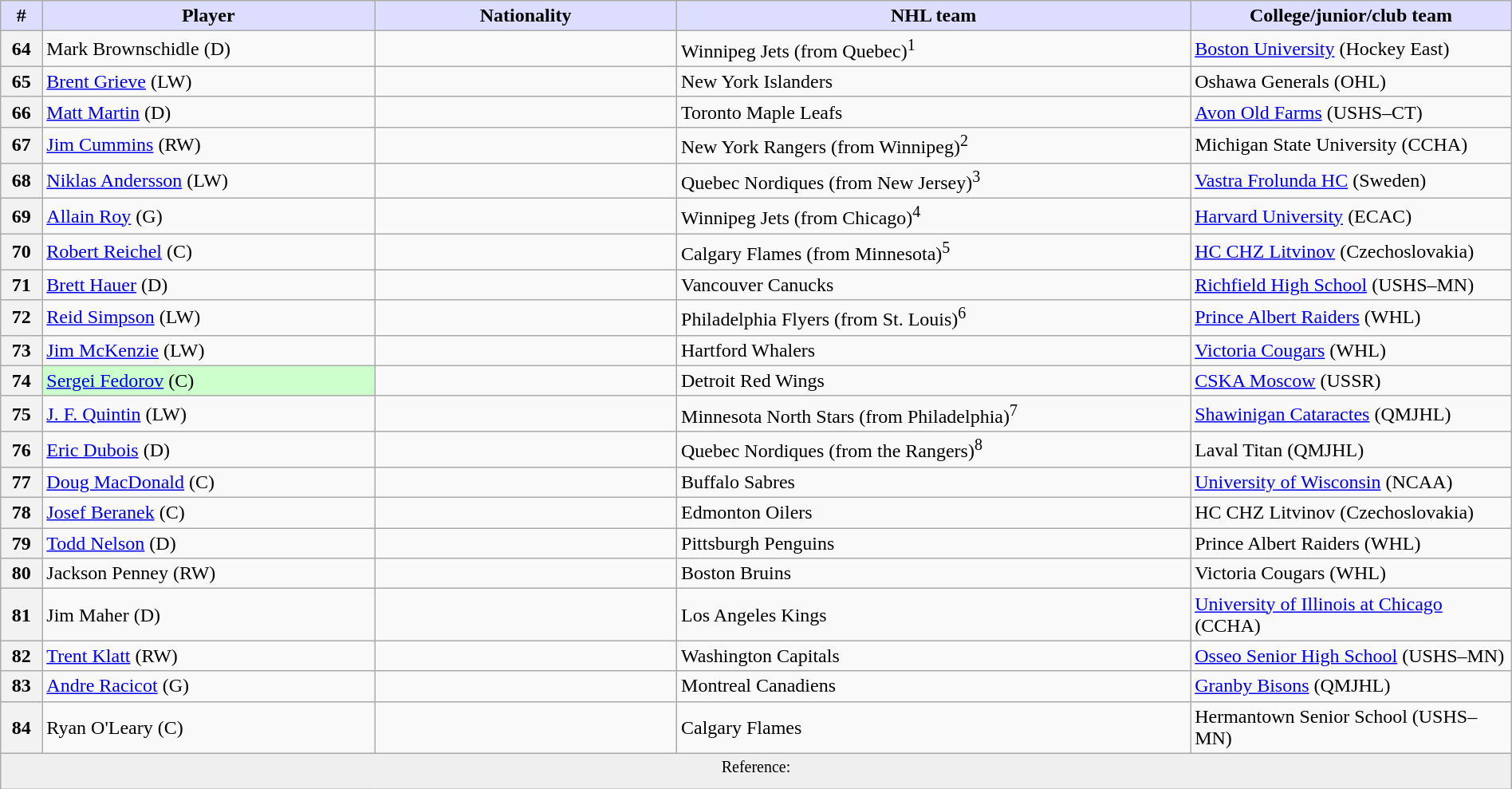<table class="wikitable" style="width: 100%">
<tr>
<th style="background:#ddf; width:2.75%;">#</th>
<th style="background:#ddf; width:22.0%;">Player</th>
<th style="background:#ddf; width:20.0%;">Nationality</th>
<th style="background:#ddf; width:34.0%;">NHL team</th>
<th style="background:#ddf; width:100.0%;">College/junior/club team</th>
</tr>
<tr>
<th>64</th>
<td>Mark Brownschidle (D)</td>
<td></td>
<td>Winnipeg Jets (from Quebec)<sup>1</sup></td>
<td><a href='#'>Boston University</a> (Hockey East)</td>
</tr>
<tr>
<th>65</th>
<td><a href='#'>Brent Grieve</a> (LW)</td>
<td></td>
<td>New York Islanders</td>
<td>Oshawa Generals (OHL)</td>
</tr>
<tr>
<th>66</th>
<td><a href='#'>Matt Martin</a> (D)</td>
<td></td>
<td>Toronto Maple Leafs</td>
<td><a href='#'>Avon Old Farms</a> (USHS–CT)</td>
</tr>
<tr>
<th>67</th>
<td><a href='#'>Jim Cummins</a> (RW)</td>
<td></td>
<td>New York Rangers (from Winnipeg)<sup>2</sup></td>
<td>Michigan State University (CCHA)</td>
</tr>
<tr>
<th>68</th>
<td><a href='#'>Niklas Andersson</a> (LW)</td>
<td></td>
<td>Quebec Nordiques (from New Jersey)<sup>3</sup></td>
<td><a href='#'>Vastra Frolunda HC</a> (Sweden)</td>
</tr>
<tr>
<th>69</th>
<td><a href='#'>Allain Roy</a> (G)</td>
<td></td>
<td>Winnipeg Jets (from Chicago)<sup>4</sup></td>
<td><a href='#'>Harvard University</a> (ECAC)</td>
</tr>
<tr>
<th>70</th>
<td><a href='#'>Robert Reichel</a> (C)</td>
<td></td>
<td>Calgary Flames (from Minnesota)<sup>5</sup></td>
<td><a href='#'>HC CHZ Litvinov</a> (Czechoslovakia)</td>
</tr>
<tr>
<th>71</th>
<td><a href='#'>Brett Hauer</a> (D)</td>
<td></td>
<td>Vancouver Canucks</td>
<td><a href='#'>Richfield High School</a> (USHS–MN)</td>
</tr>
<tr>
<th>72</th>
<td><a href='#'>Reid Simpson</a> (LW)</td>
<td></td>
<td>Philadelphia Flyers (from St. Louis)<sup>6</sup></td>
<td><a href='#'>Prince Albert Raiders</a> (WHL)</td>
</tr>
<tr>
<th>73</th>
<td><a href='#'>Jim McKenzie</a> (LW)</td>
<td></td>
<td>Hartford Whalers</td>
<td><a href='#'>Victoria Cougars</a> (WHL)</td>
</tr>
<tr>
<th>74</th>
<td bgcolor="#CCFFCC"><a href='#'>Sergei Fedorov</a> (C)</td>
<td></td>
<td>Detroit Red Wings</td>
<td><a href='#'>CSKA Moscow</a> (USSR)</td>
</tr>
<tr>
<th>75</th>
<td><a href='#'>J. F. Quintin</a> (LW)</td>
<td></td>
<td>Minnesota North Stars (from Philadelphia)<sup>7</sup></td>
<td><a href='#'>Shawinigan Cataractes</a> (QMJHL)</td>
</tr>
<tr>
<th>76</th>
<td><a href='#'>Eric Dubois</a> (D)</td>
<td></td>
<td>Quebec Nordiques (from the Rangers)<sup>8</sup></td>
<td>Laval Titan (QMJHL)</td>
</tr>
<tr>
<th>77</th>
<td><a href='#'>Doug MacDonald</a> (C)</td>
<td></td>
<td>Buffalo Sabres</td>
<td><a href='#'>University of Wisconsin</a> (NCAA)</td>
</tr>
<tr>
<th>78</th>
<td><a href='#'>Josef Beranek</a> (C)</td>
<td></td>
<td>Edmonton Oilers</td>
<td>HC CHZ Litvinov (Czechoslovakia)</td>
</tr>
<tr>
<th>79</th>
<td><a href='#'>Todd Nelson</a> (D)</td>
<td></td>
<td>Pittsburgh Penguins</td>
<td>Prince Albert Raiders (WHL)</td>
</tr>
<tr>
<th>80</th>
<td>Jackson Penney (RW)</td>
<td></td>
<td>Boston Bruins</td>
<td>Victoria Cougars (WHL)</td>
</tr>
<tr>
<th>81</th>
<td>Jim Maher (D)</td>
<td></td>
<td>Los Angeles Kings</td>
<td><a href='#'>University of Illinois at Chicago</a> (CCHA)</td>
</tr>
<tr>
<th>82</th>
<td><a href='#'>Trent Klatt</a> (RW)</td>
<td></td>
<td>Washington Capitals</td>
<td><a href='#'>Osseo Senior High School</a> (USHS–MN)</td>
</tr>
<tr>
<th>83</th>
<td><a href='#'>Andre Racicot</a> (G)</td>
<td></td>
<td>Montreal Canadiens</td>
<td><a href='#'>Granby Bisons</a> (QMJHL)</td>
</tr>
<tr>
<th>84</th>
<td>Ryan O'Leary (C)</td>
<td></td>
<td>Calgary Flames</td>
<td>Hermantown Senior School (USHS–MN)</td>
</tr>
<tr>
<td align=center colspan="6" bgcolor="#efefef"><sup>Reference:  </sup></td>
</tr>
</table>
